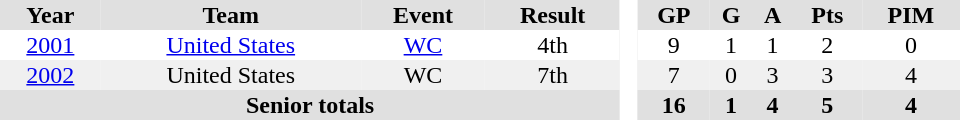<table border="0" cellpadding="1" cellspacing="0" style="text-align:center; width:40em">
<tr ALIGN="center" bgcolor="#e0e0e0">
<th>Year</th>
<th>Team</th>
<th>Event</th>
<th>Result</th>
<th rowspan="99" bgcolor="#ffffff"> </th>
<th>GP</th>
<th>G</th>
<th>A</th>
<th>Pts</th>
<th>PIM</th>
</tr>
<tr>
<td><a href='#'>2001</a></td>
<td><a href='#'>United States</a></td>
<td><a href='#'>WC</a></td>
<td>4th</td>
<td>9</td>
<td>1</td>
<td>1</td>
<td>2</td>
<td>0</td>
</tr>
<tr bgcolor="#f0f0f0">
<td><a href='#'>2002</a></td>
<td>United States</td>
<td>WC</td>
<td>7th</td>
<td>7</td>
<td>0</td>
<td>3</td>
<td>3</td>
<td>4</td>
</tr>
<tr bgcolor="#e0e0e0">
<th colspan=4>Senior totals</th>
<th>16</th>
<th>1</th>
<th>4</th>
<th>5</th>
<th>4</th>
</tr>
</table>
